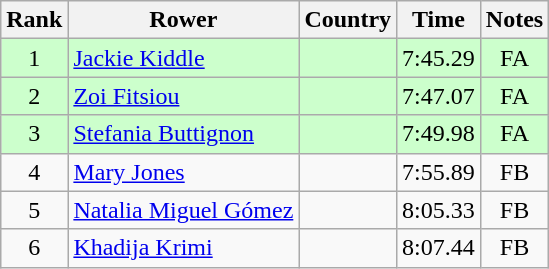<table class="wikitable" style="text-align:center">
<tr>
<th>Rank</th>
<th>Rower</th>
<th>Country</th>
<th>Time</th>
<th>Notes</th>
</tr>
<tr bgcolor=ccffcc>
<td>1</td>
<td align="left"><a href='#'>Jackie Kiddle</a></td>
<td align="left"></td>
<td>7:45.29</td>
<td>FA</td>
</tr>
<tr bgcolor=ccffcc>
<td>2</td>
<td align="left"><a href='#'>Zoi Fitsiou</a></td>
<td align="left"></td>
<td>7:47.07</td>
<td>FA</td>
</tr>
<tr bgcolor=ccffcc>
<td>3</td>
<td align="left"><a href='#'>Stefania Buttignon</a></td>
<td align="left"></td>
<td>7:49.98</td>
<td>FA</td>
</tr>
<tr>
<td>4</td>
<td align="left"><a href='#'>Mary Jones</a></td>
<td align="left"></td>
<td>7:55.89</td>
<td>FB</td>
</tr>
<tr>
<td>5</td>
<td align="left"><a href='#'>Natalia Miguel Gómez</a></td>
<td align="left"></td>
<td>8:05.33</td>
<td>FB</td>
</tr>
<tr>
<td>6</td>
<td align="left"><a href='#'>Khadija Krimi</a></td>
<td align="left"></td>
<td>8:07.44</td>
<td>FB</td>
</tr>
</table>
